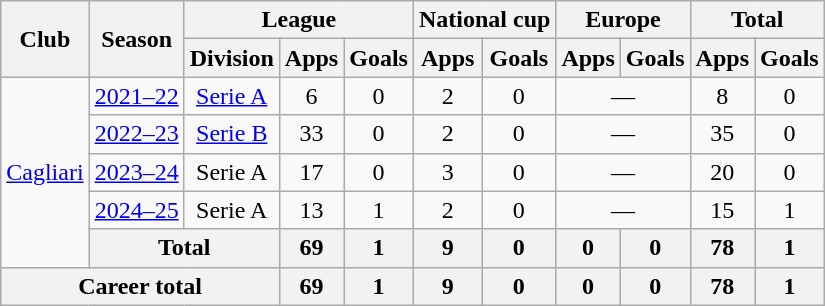<table class="wikitable" style="text-align:center">
<tr>
<th rowspan="2">Club</th>
<th rowspan="2">Season</th>
<th colspan="3">League</th>
<th colspan="2">National cup</th>
<th colspan="2">Europe</th>
<th colspan="2">Total</th>
</tr>
<tr>
<th>Division</th>
<th>Apps</th>
<th>Goals</th>
<th>Apps</th>
<th>Goals</th>
<th>Apps</th>
<th>Goals</th>
<th>Apps</th>
<th>Goals</th>
</tr>
<tr>
<td rowspan="5"><a href='#'>Cagliari</a></td>
<td><a href='#'>2021–22</a></td>
<td><a href='#'>Serie A</a></td>
<td>6</td>
<td>0</td>
<td>2</td>
<td>0</td>
<td colspan="2">—</td>
<td>8</td>
<td>0</td>
</tr>
<tr>
<td><a href='#'>2022–23</a></td>
<td><a href='#'>Serie B</a></td>
<td>33</td>
<td>0</td>
<td>2</td>
<td>0</td>
<td colspan="2">—</td>
<td>35</td>
<td>0</td>
</tr>
<tr>
<td><a href='#'>2023–24</a></td>
<td>Serie A</td>
<td>17</td>
<td>0</td>
<td>3</td>
<td>0</td>
<td colspan="2">—</td>
<td>20</td>
<td>0</td>
</tr>
<tr>
<td><a href='#'>2024–25</a></td>
<td>Serie A</td>
<td>13</td>
<td>1</td>
<td>2</td>
<td>0</td>
<td colspan="2">—</td>
<td>15</td>
<td>1</td>
</tr>
<tr>
<th colspan="2">Total</th>
<th>69</th>
<th>1</th>
<th>9</th>
<th>0</th>
<th>0</th>
<th>0</th>
<th>78</th>
<th>1</th>
</tr>
<tr>
<th colspan="3">Career total</th>
<th>69</th>
<th>1</th>
<th>9</th>
<th>0</th>
<th>0</th>
<th>0</th>
<th>78</th>
<th>1</th>
</tr>
</table>
